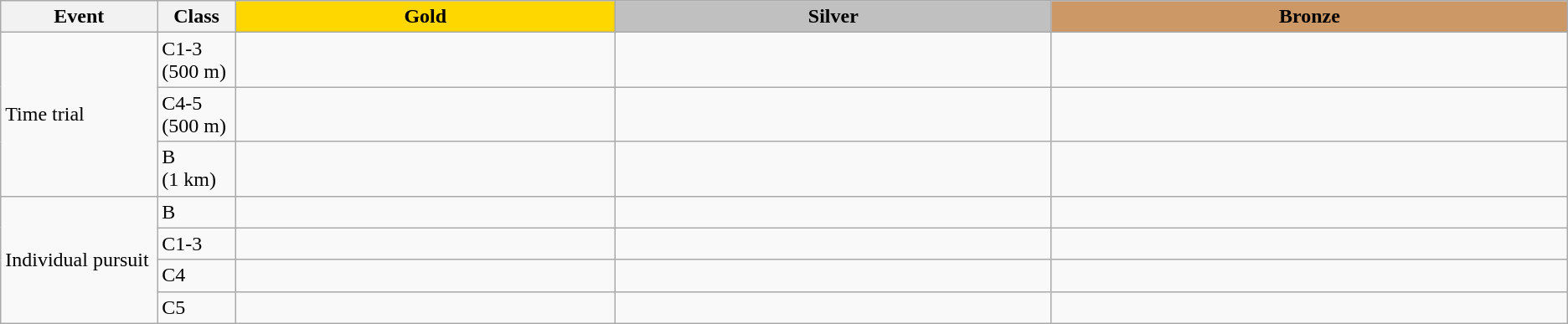<table class=wikitable style="font-size:100%">
<tr>
<th rowspan="1" width="10%">Event</th>
<th rowspan="1" width="5%">Class</th>
<th rowspan="1" style="background:gold;">Gold</th>
<th colspan="1" style="background:silver;">Silver</th>
<th colspan="1" style="background:#CC9966;">Bronze</th>
</tr>
<tr>
<td rowspan="3">Time trial<br></td>
<td>C1-3 (500 m)</td>
<td></td>
<td></td>
<td></td>
</tr>
<tr>
<td>C4-5 (500 m)</td>
<td></td>
<td></td>
<td></td>
</tr>
<tr>
<td>B (1 km)</td>
<td></td>
<td></td>
<td></td>
</tr>
<tr>
<td rowspan="4">Individual pursuit<br></td>
<td>B</td>
<td></td>
<td></td>
<td></td>
</tr>
<tr>
<td>C1-3</td>
<td></td>
<td></td>
<td></td>
</tr>
<tr>
<td>C4</td>
<td></td>
<td></td>
<td></td>
</tr>
<tr>
<td>C5</td>
<td></td>
<td></td>
<td></td>
</tr>
</table>
